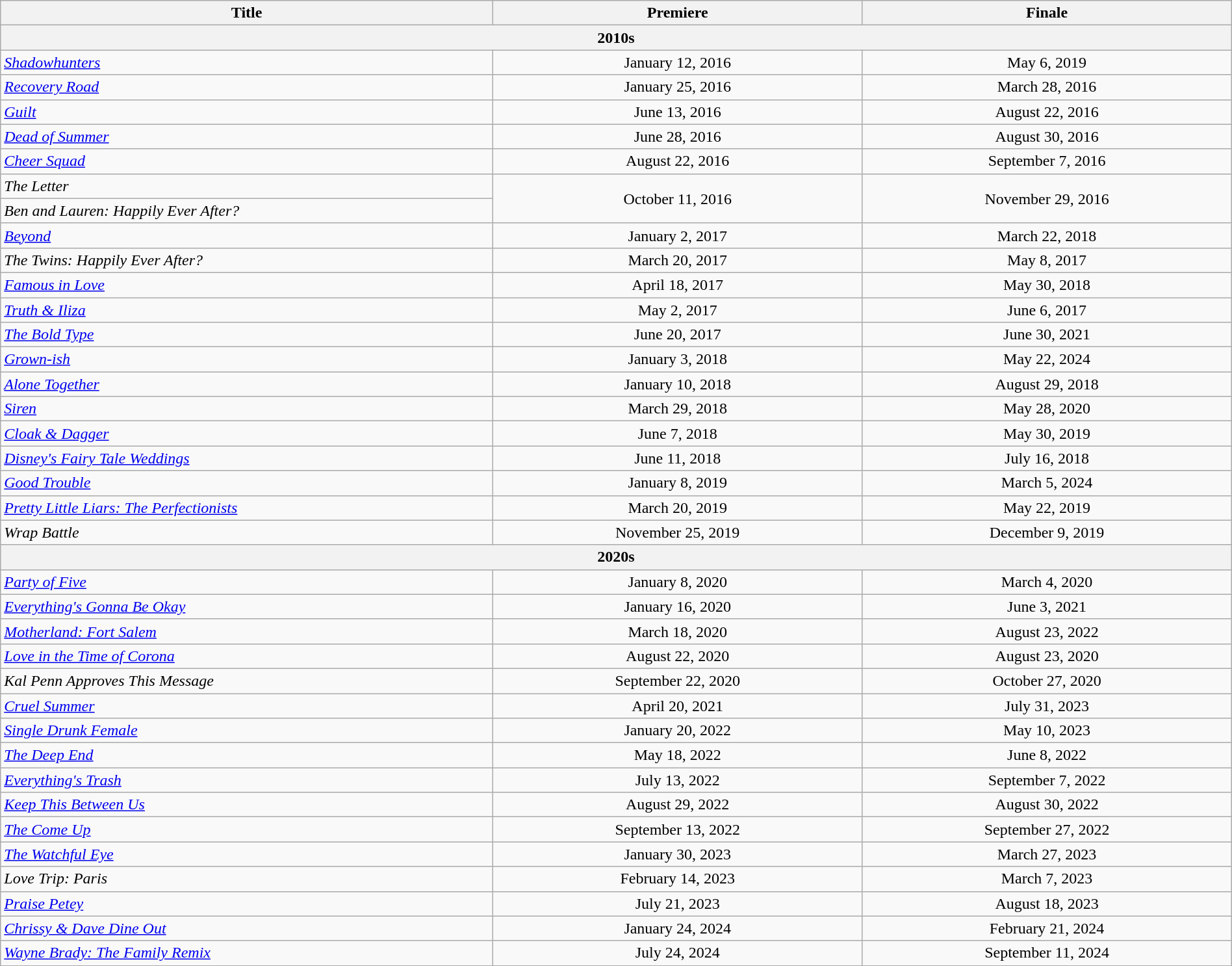<table class="wikitable sortable" style="width:100%;text-align:center;">
<tr>
<th scope="col" style="width:40%;">Title</th>
<th scope="col" style="width:30%;">Premiere</th>
<th scope="col" style="width:30%;">Finale</th>
</tr>
<tr>
<th colspan="3">2010s</th>
</tr>
<tr>
<td scope="row" style="text-align:left;"><em><a href='#'>Shadowhunters</a></em></td>
<td>January 12, 2016</td>
<td>May 6, 2019</td>
</tr>
<tr>
<td scope="row" style="text-align:left;"><em><a href='#'>Recovery Road</a></em></td>
<td>January 25, 2016</td>
<td>March 28, 2016</td>
</tr>
<tr>
<td scope="row" style="text-align:left;"><em><a href='#'>Guilt</a></em></td>
<td>June 13, 2016</td>
<td>August 22, 2016</td>
</tr>
<tr>
<td scope="row" style="text-align:left;"><em><a href='#'>Dead of Summer</a></em></td>
<td>June 28, 2016</td>
<td>August 30, 2016</td>
</tr>
<tr>
<td scope="row" style="text-align:left;"><em><a href='#'>Cheer Squad</a></em></td>
<td>August 22, 2016</td>
<td>September 7, 2016</td>
</tr>
<tr>
<td scope="row" style="text-align:left;"><em>The Letter</em></td>
<td rowspan="2">October 11, 2016</td>
<td rowspan="2">November 29, 2016</td>
</tr>
<tr>
<td scope="row" style="text-align:left;"><em>Ben and Lauren: Happily Ever After?</em></td>
</tr>
<tr>
<td scope="row" style="text-align:left;"><em><a href='#'>Beyond</a></em></td>
<td>January 2, 2017</td>
<td>March 22, 2018</td>
</tr>
<tr>
<td scope="row" style="text-align:left;"><em>The Twins: Happily Ever After?</em></td>
<td>March 20, 2017</td>
<td>May 8, 2017</td>
</tr>
<tr>
<td scope="row" style="text-align:left;"><em><a href='#'>Famous in Love</a></em></td>
<td>April 18, 2017</td>
<td>May 30, 2018</td>
</tr>
<tr>
<td scope="row" style="text-align:left;"><em><a href='#'>Truth & Iliza</a></em></td>
<td>May 2, 2017</td>
<td>June 6, 2017</td>
</tr>
<tr>
<td scope="row" style="text-align:left;"><em><a href='#'>The Bold Type</a></em></td>
<td>June 20, 2017</td>
<td>June 30, 2021</td>
</tr>
<tr>
<td scope="row" style="text-align:left;"><em><a href='#'>Grown-ish</a></em></td>
<td>January 3, 2018</td>
<td>May 22, 2024</td>
</tr>
<tr>
<td scope="row" style="text-align:left;"><em><a href='#'>Alone Together</a></em></td>
<td>January 10, 2018</td>
<td>August 29, 2018</td>
</tr>
<tr>
<td scope="row" style="text-align:left;"><em><a href='#'>Siren</a></em></td>
<td>March 29, 2018</td>
<td>May 28, 2020</td>
</tr>
<tr>
<td scope="row" style="text-align:left;"><em><a href='#'>Cloak & Dagger</a></em></td>
<td>June 7, 2018</td>
<td>May 30, 2019</td>
</tr>
<tr>
<td scope="row" style="text-align:left;"><em><a href='#'>Disney's Fairy Tale Weddings</a></em></td>
<td>June 11, 2018</td>
<td>July 16, 2018</td>
</tr>
<tr>
<td scope="row" style="text-align:left;"><em><a href='#'>Good Trouble</a></em></td>
<td>January 8, 2019</td>
<td>March 5, 2024</td>
</tr>
<tr>
<td scope="row" style="text-align:left;"><em><a href='#'>Pretty Little Liars: The Perfectionists</a></em></td>
<td>March 20, 2019</td>
<td>May 22, 2019</td>
</tr>
<tr>
<td scope="row" style="text-align:left;"><em>Wrap Battle</em></td>
<td>November 25, 2019</td>
<td>December 9, 2019</td>
</tr>
<tr>
<th colspan="3">2020s</th>
</tr>
<tr>
<td scope="row" style="text-align:left;"><em><a href='#'>Party of Five</a></em></td>
<td>January 8, 2020</td>
<td>March 4, 2020</td>
</tr>
<tr>
<td scope="row" style="text-align:left;"><em><a href='#'>Everything's Gonna Be Okay</a></em></td>
<td>January 16, 2020</td>
<td>June 3, 2021</td>
</tr>
<tr>
<td scope="row" style="text-align:left;"><em><a href='#'>Motherland: Fort Salem</a></em></td>
<td>March 18, 2020</td>
<td>August 23, 2022</td>
</tr>
<tr>
<td scope="row" style="text-align:left;"><em><a href='#'>Love in the Time of Corona</a></em></td>
<td>August 22, 2020</td>
<td>August 23, 2020</td>
</tr>
<tr>
<td scope="row" style="text-align:left;"><em>Kal Penn Approves This Message</em></td>
<td>September 22, 2020</td>
<td>October 27, 2020</td>
</tr>
<tr>
<td scope="row" style="text-align:left;"><em><a href='#'>Cruel Summer</a></em></td>
<td>April 20, 2021</td>
<td>July 31, 2023</td>
</tr>
<tr>
<td scope="row" style="text-align:left;"><em><a href='#'>Single Drunk Female</a></em></td>
<td>January 20, 2022</td>
<td>May 10, 2023</td>
</tr>
<tr>
<td scope="row" style="text-align:left;"><em><a href='#'>The Deep End</a></em></td>
<td>May 18, 2022</td>
<td>June 8, 2022</td>
</tr>
<tr>
<td scope="row" style="text-align:left;"><em><a href='#'>Everything's Trash</a></em></td>
<td>July 13, 2022</td>
<td>September 7, 2022</td>
</tr>
<tr>
<td scope="row" style="text-align:left;"><em><a href='#'>Keep This Between Us</a></em></td>
<td>August 29, 2022</td>
<td>August 30, 2022</td>
</tr>
<tr>
<td scope="row" style="text-align:left;"><em><a href='#'>The Come Up</a></em></td>
<td>September 13, 2022</td>
<td>September 27, 2022</td>
</tr>
<tr>
<td scope="row" style="text-align:left;"><em><a href='#'>The Watchful Eye</a></em></td>
<td>January 30, 2023</td>
<td>March 27, 2023</td>
</tr>
<tr>
<td scope="row" style="text-align:left;"><em>Love Trip: Paris</em></td>
<td>February 14, 2023</td>
<td>March 7, 2023</td>
</tr>
<tr>
<td scope="row" style="text-align:left;"><em><a href='#'>Praise Petey</a></em></td>
<td>July 21, 2023</td>
<td>August 18, 2023</td>
</tr>
<tr>
<td scope="row" style="text-align:left;"><em><a href='#'>Chrissy & Dave Dine Out</a></em></td>
<td>January 24, 2024</td>
<td>February 21, 2024</td>
</tr>
<tr>
<td scope="row" style="text-align:left;"><em><a href='#'>Wayne Brady: The Family Remix</a></em></td>
<td>July 24, 2024</td>
<td>September 11, 2024</td>
</tr>
<tr>
</tr>
</table>
